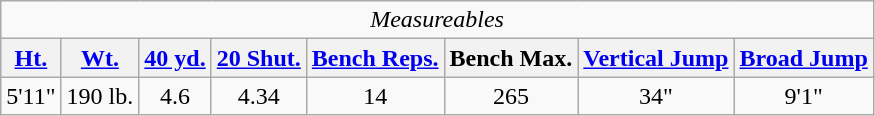<table class="wikitable">
<tr>
<td colspan="10" align="center"><em>Measureables</em></td>
</tr>
<tr>
<th><a href='#'>Ht.</a></th>
<th><a href='#'>Wt.</a></th>
<th><a href='#'>40 yd.</a></th>
<th><a href='#'>20 Shut.</a></th>
<th><a href='#'>Bench Reps.</a></th>
<th>Bench Max.</th>
<th><a href='#'>Vertical Jump</a></th>
<th><a href='#'>Broad Jump</a></th>
</tr>
<tr>
<td ALIGN="center">5'11"</td>
<td ALIGN="center">190 lb.</td>
<td ALIGN="center">4.6</td>
<td ALIGN="center">4.34</td>
<td ALIGN="center">14</td>
<td ALIGN="center">265</td>
<td ALIGN="center">34"</td>
<td ALIGN="center">9'1"</td>
</tr>
</table>
